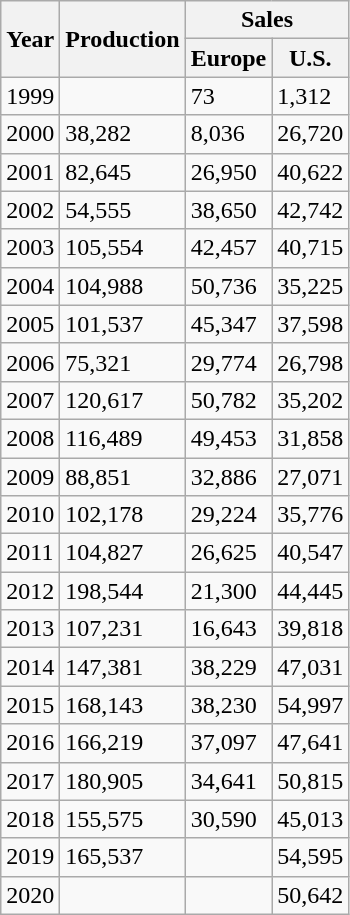<table class="wikitable collapsible">
<tr>
<th rowspan="2">Year</th>
<th rowspan="2">Production</th>
<th colspan="2">Sales</th>
</tr>
<tr>
<th>Europe</th>
<th>U.S.</th>
</tr>
<tr>
<td>1999</td>
<td></td>
<td>73</td>
<td>1,312</td>
</tr>
<tr>
<td>2000</td>
<td>38,282</td>
<td>8,036</td>
<td>26,720</td>
</tr>
<tr>
<td>2001</td>
<td>82,645</td>
<td>26,950</td>
<td>40,622</td>
</tr>
<tr>
<td>2002</td>
<td>54,555</td>
<td>38,650</td>
<td>42,742</td>
</tr>
<tr>
<td>2003</td>
<td>105,554</td>
<td>42,457</td>
<td>40,715</td>
</tr>
<tr>
<td>2004</td>
<td>104,988</td>
<td>50,736</td>
<td>35,225</td>
</tr>
<tr>
<td>2005</td>
<td>101,537</td>
<td>45,347</td>
<td>37,598</td>
</tr>
<tr>
<td>2006</td>
<td>75,321</td>
<td>29,774</td>
<td>26,798</td>
</tr>
<tr>
<td>2007</td>
<td>120,617</td>
<td>50,782</td>
<td>35,202</td>
</tr>
<tr>
<td>2008</td>
<td>116,489</td>
<td>49,453</td>
<td>31,858</td>
</tr>
<tr>
<td>2009</td>
<td>88,851</td>
<td>32,886</td>
<td>27,071</td>
</tr>
<tr>
<td>2010</td>
<td>102,178</td>
<td>29,224</td>
<td>35,776</td>
</tr>
<tr>
<td>2011</td>
<td>104,827</td>
<td>26,625</td>
<td>40,547</td>
</tr>
<tr>
<td>2012</td>
<td>198,544</td>
<td>21,300</td>
<td>44,445</td>
</tr>
<tr>
<td>2013</td>
<td>107,231</td>
<td>16,643</td>
<td>39,818</td>
</tr>
<tr>
<td>2014</td>
<td>147,381</td>
<td>38,229</td>
<td>47,031</td>
</tr>
<tr>
<td>2015</td>
<td>168,143</td>
<td>38,230</td>
<td>54,997</td>
</tr>
<tr>
<td>2016</td>
<td>166,219</td>
<td>37,097</td>
<td>47,641</td>
</tr>
<tr>
<td>2017</td>
<td>180,905</td>
<td>34,641</td>
<td>50,815</td>
</tr>
<tr>
<td>2018</td>
<td>155,575</td>
<td>30,590</td>
<td>45,013</td>
</tr>
<tr>
<td>2019</td>
<td>165,537</td>
<td></td>
<td>54,595</td>
</tr>
<tr>
<td>2020</td>
<td></td>
<td></td>
<td>50,642</td>
</tr>
</table>
